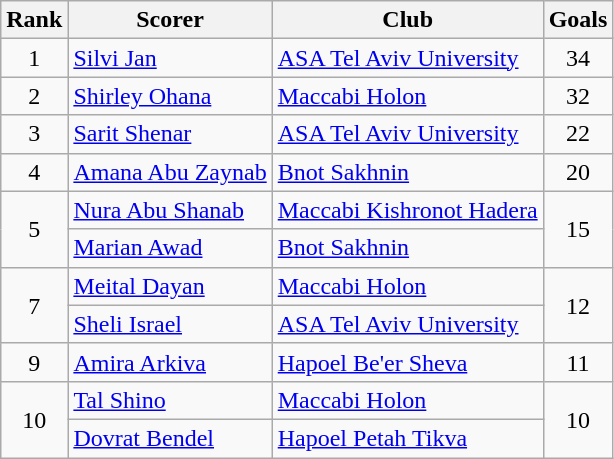<table class="wikitable" style="text-align:center">
<tr>
<th>Rank</th>
<th>Scorer</th>
<th>Club</th>
<th>Goals</th>
</tr>
<tr>
<td>1</td>
<td align="left"><a href='#'>Silvi Jan</a></td>
<td align="left"><a href='#'>ASA Tel Aviv University</a></td>
<td>34</td>
</tr>
<tr>
<td>2</td>
<td align="left"><a href='#'>Shirley Ohana</a></td>
<td align="left"><a href='#'>Maccabi Holon</a></td>
<td>32</td>
</tr>
<tr>
<td>3</td>
<td align="left"><a href='#'>Sarit Shenar</a></td>
<td align="left"><a href='#'>ASA Tel Aviv University</a></td>
<td>22</td>
</tr>
<tr>
<td>4</td>
<td align="left"><a href='#'>Amana Abu Zaynab</a></td>
<td align="left"><a href='#'>Bnot Sakhnin</a></td>
<td>20</td>
</tr>
<tr>
<td rowspan=2>5</td>
<td align="left"><a href='#'>Nura Abu Shanab</a></td>
<td align="left"><a href='#'>Maccabi Kishronot Hadera</a></td>
<td rowspan=2>15</td>
</tr>
<tr>
<td align="left"><a href='#'>Marian Awad</a></td>
<td align="left"><a href='#'>Bnot Sakhnin</a></td>
</tr>
<tr>
<td rowspan=2>7</td>
<td align="left"><a href='#'>Meital Dayan</a></td>
<td align="left"><a href='#'>Maccabi Holon</a></td>
<td rowspan=2>12</td>
</tr>
<tr>
<td align="left"><a href='#'>Sheli Israel</a></td>
<td align="left"><a href='#'>ASA Tel Aviv University</a></td>
</tr>
<tr>
<td>9</td>
<td align="left"><a href='#'>Amira Arkiva</a></td>
<td align="left"><a href='#'>Hapoel Be'er Sheva</a></td>
<td>11</td>
</tr>
<tr>
<td rowspan=2>10</td>
<td align="left"><a href='#'>Tal Shino</a></td>
<td align="left"><a href='#'>Maccabi Holon</a></td>
<td rowspan=2>10</td>
</tr>
<tr>
<td align="left"><a href='#'>Dovrat Bendel</a></td>
<td align="left"><a href='#'>Hapoel Petah Tikva</a></td>
</tr>
</table>
